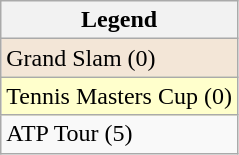<table class="wikitable sortable mw-collapsible mw-collapsed">
<tr>
<th>Legend</th>
</tr>
<tr style="background:#f3e6d7;">
<td>Grand Slam (0)</td>
</tr>
<tr style="background:#ffffcc;">
<td>Tennis Masters Cup (0)</td>
</tr>
<tr>
<td>ATP Tour (5)</td>
</tr>
</table>
